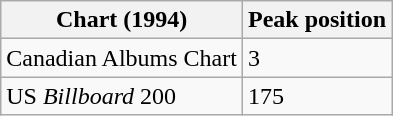<table class="wikitable">
<tr>
<th>Chart (1994)</th>
<th>Peak position</th>
</tr>
<tr>
<td>Canadian Albums Chart</td>
<td>3</td>
</tr>
<tr>
<td>US <em>Billboard</em> 200</td>
<td>175</td>
</tr>
</table>
